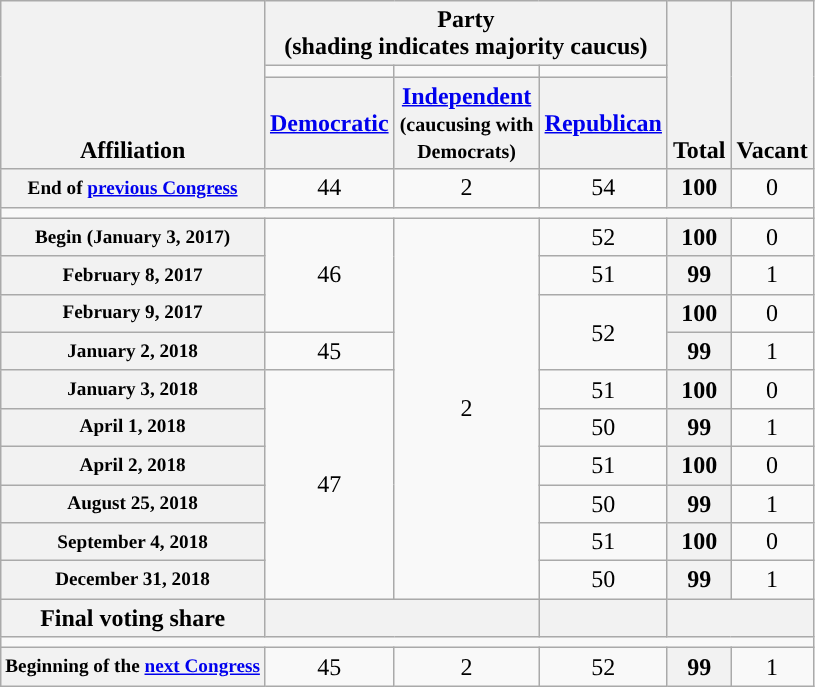<table class="wikitable" style="text-align:center">
<tr style="vertical-align:bottom;">
<th rowspan=3>Affiliation</th>
<th colspan=3>Party <div>(shading indicates majority caucus)</div></th>
<th rowspan=3>Total</th>
<th rowspan=3>Vacant</th>
</tr>
<tr style="height:5px">
<td style="background-color:"></td>
<td style="background-color:"></td>
<td style="background-color:"></td>
</tr>
<tr>
<th><a href='#'>Democratic</a></th>
<th><a href='#'>Independent</a><br><small>(caucusing with<br>Democrats)</small></th>
<th><a href='#'>Republican</a></th>
</tr>
<tr>
<th style="font-size:80%">End of <a href='#'>previous Congress</a></th>
<td>44</td>
<td>2</td>
<td>54</td>
<th>100</th>
<td>0</td>
</tr>
<tr>
<td colspan=6></td>
</tr>
<tr>
<th style="font-size:80%">Begin (January 3, 2017)</th>
<td rowspan=3>46</td>
<td rowspan=10>2</td>
<td>52</td>
<th>100</th>
<td>0</td>
</tr>
<tr>
<th style="font-size:80%">February 8, 2017</th>
<td>51</td>
<th>99</th>
<td>1</td>
</tr>
<tr>
<th style="font-size:80%">February 9, 2017</th>
<td rowspan=2 >52</td>
<th>100</th>
<td>0</td>
</tr>
<tr>
<th style="font-size:80%">January 2, 2018</th>
<td>45</td>
<th>99</th>
<td>1</td>
</tr>
<tr>
<th style="font-size:80%">January 3, 2018</th>
<td rowspan=6>47</td>
<td>51</td>
<th>100</th>
<td>0</td>
</tr>
<tr>
<th style="font-size:80%">April 1, 2018</th>
<td>50</td>
<th>99</th>
<td>1</td>
</tr>
<tr>
<th style="font-size:80%">April 2, 2018</th>
<td>51</td>
<th>100</th>
<td>0</td>
</tr>
<tr>
<th style="font-size:80%">August 25, 2018</th>
<td>50</td>
<th>99</th>
<td>1</td>
</tr>
<tr>
<th style="font-size:80%">September 4, 2018</th>
<td>51</td>
<th>100</th>
<td>0</td>
</tr>
<tr>
<th style="font-size:80%">December 31, 2018</th>
<td>50</td>
<th>99</th>
<td>1</td>
</tr>
<tr>
<th>Final voting share</th>
<th colspan=2></th>
<th></th>
<th colspan=2></th>
</tr>
<tr>
<td colspan=6></td>
</tr>
<tr>
<th style="white-space:nowrap; font-size:80%;">Beginning of the <a href='#'>next Congress</a></th>
<td>45</td>
<td>2</td>
<td>52</td>
<th>99</th>
<td>1</td>
</tr>
</table>
